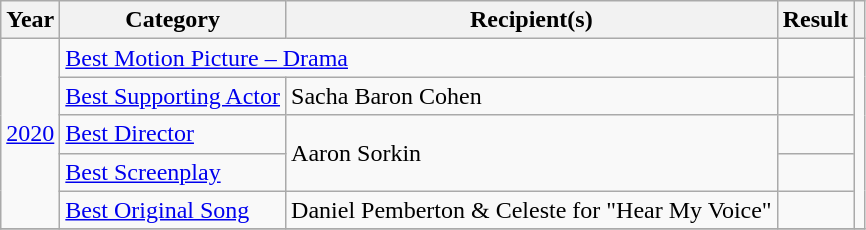<table class="wikitable unsortable plainrowheaders">
<tr>
<th scope="col">Year</th>
<th scope="col">Category</th>
<th scope="col">Recipient(s)</th>
<th scope="col">Result</th>
<th scope="col" class="unsortable"></th>
</tr>
<tr>
<td rowspan="5"><a href='#'>2020</a></td>
<td colspan="2"><a href='#'>Best Motion Picture – Drama</a></td>
<td></td>
<td rowspan="5" align="center"></td>
</tr>
<tr>
<td><a href='#'>Best Supporting Actor</a></td>
<td>Sacha Baron Cohen</td>
<td></td>
</tr>
<tr>
<td><a href='#'>Best Director</a></td>
<td rowspan="2">Aaron Sorkin</td>
<td></td>
</tr>
<tr>
<td><a href='#'>Best Screenplay</a></td>
<td></td>
</tr>
<tr>
<td><a href='#'>Best Original Song</a></td>
<td>Daniel Pemberton & Celeste for "Hear My Voice"</td>
<td></td>
</tr>
<tr>
</tr>
</table>
